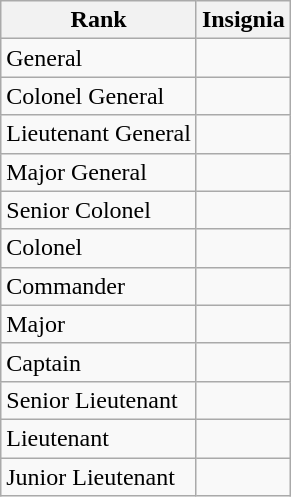<table class="wikitable">
<tr>
<th>Rank</th>
<th>Insignia</th>
</tr>
<tr>
<td>General</td>
<td></td>
</tr>
<tr>
<td>Colonel General</td>
<td></td>
</tr>
<tr>
<td>Lieutenant General</td>
<td></td>
</tr>
<tr>
<td>Major General</td>
<td></td>
</tr>
<tr>
<td>Senior Colonel</td>
<td></td>
</tr>
<tr>
<td>Colonel</td>
<td></td>
</tr>
<tr>
<td>Commander</td>
<td></td>
</tr>
<tr>
<td>Major</td>
<td></td>
</tr>
<tr>
<td>Captain</td>
<td></td>
</tr>
<tr>
<td>Senior Lieutenant</td>
<td></td>
</tr>
<tr>
<td>Lieutenant</td>
<td></td>
</tr>
<tr>
<td>Junior Lieutenant</td>
<td></td>
</tr>
</table>
